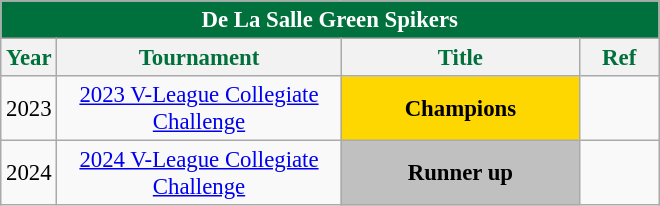<table class="wikitable sortable" style="font-size:95%; text-align:left;">
<tr>
<th colspan="4" style= "background: #00703c; color: white; text-align: center"><strong>De La Salle Green Spikers</strong></th>
</tr>
<tr style="background: ffffff; color: #00703c">
<th style= "align=center; width:1em;">Year</th>
<th style= "align=center;width:12em;">Tournament</th>
<th style= "align=center; width:10em;">Title</th>
<th style= "align=center; width:3em;">Ref</th>
</tr>
<tr align=center>
<td>2023</td>
<td><a href='#'>2023 V-League Collegiate Challenge</a></td>
<td style="background:gold;"><strong>Champions</strong></td>
<td></td>
</tr>
<tr align=center>
<td>2024</td>
<td><a href='#'>2024 V-League Collegiate Challenge</a></td>
<td style="background:silver;"><strong>Runner up</strong></td>
<td></td>
</tr>
</table>
